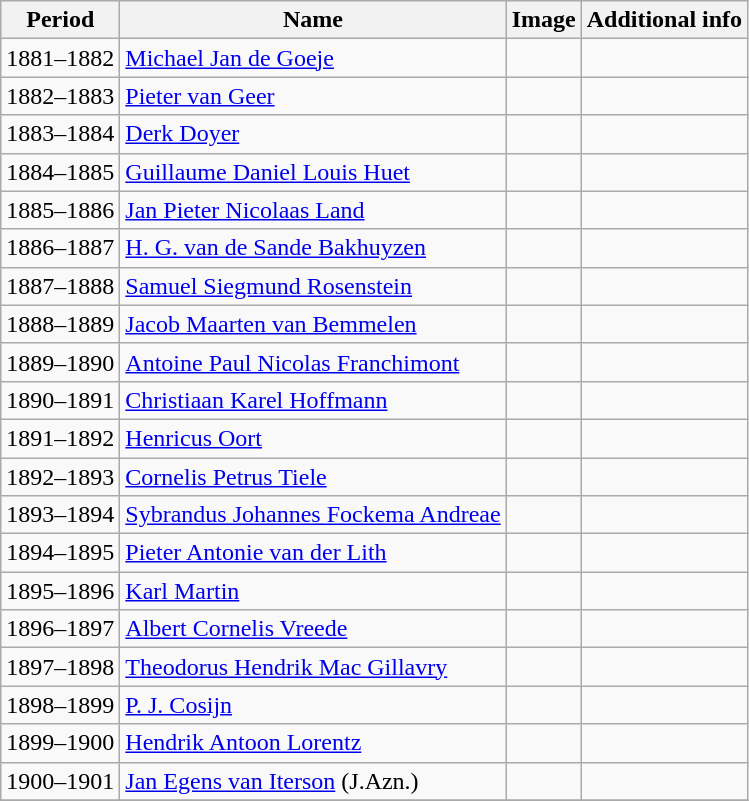<table class="wikitable">
<tr>
<th>Period</th>
<th>Name</th>
<th>Image</th>
<th>Additional info</th>
</tr>
<tr>
<td>1881–1882</td>
<td><a href='#'>Michael Jan de Goeje</a></td>
<td></td>
<td></td>
</tr>
<tr>
<td>1882–1883</td>
<td><a href='#'>Pieter van Geer</a></td>
<td></td>
<td></td>
</tr>
<tr>
<td>1883–1884</td>
<td><a href='#'>Derk Doyer</a></td>
<td></td>
<td></td>
</tr>
<tr>
<td>1884–1885</td>
<td><a href='#'>Guillaume Daniel Louis Huet</a></td>
<td></td>
<td></td>
</tr>
<tr>
<td>1885–1886</td>
<td><a href='#'>Jan Pieter Nicolaas Land</a></td>
<td></td>
<td></td>
</tr>
<tr>
<td>1886–1887</td>
<td><a href='#'>H. G. van de Sande Bakhuyzen</a></td>
<td></td>
<td></td>
</tr>
<tr>
<td>1887–1888</td>
<td><a href='#'>Samuel Siegmund Rosenstein</a></td>
<td></td>
<td></td>
</tr>
<tr>
<td>1888–1889</td>
<td><a href='#'>Jacob Maarten van Bemmelen</a></td>
<td></td>
<td></td>
</tr>
<tr>
<td>1889–1890</td>
<td><a href='#'>Antoine Paul Nicolas Franchimont</a></td>
<td></td>
<td></td>
</tr>
<tr>
<td>1890–1891</td>
<td><a href='#'>Christiaan Karel Hoffmann</a></td>
<td></td>
<td></td>
</tr>
<tr>
<td>1891–1892</td>
<td><a href='#'>Henricus Oort</a></td>
<td></td>
<td></td>
</tr>
<tr>
<td>1892–1893</td>
<td><a href='#'>Cornelis Petrus Tiele</a></td>
<td></td>
<td></td>
</tr>
<tr>
<td>1893–1894</td>
<td><a href='#'>Sybrandus Johannes Fockema Andreae</a></td>
<td></td>
<td></td>
</tr>
<tr>
<td>1894–1895</td>
<td><a href='#'>Pieter Antonie van der Lith</a></td>
<td></td>
<td></td>
</tr>
<tr>
<td>1895–1896</td>
<td><a href='#'>Karl Martin</a></td>
<td></td>
<td></td>
</tr>
<tr>
<td>1896–1897</td>
<td><a href='#'>Albert Cornelis Vreede</a></td>
<td></td>
<td></td>
</tr>
<tr>
<td>1897–1898</td>
<td><a href='#'>Theodorus Hendrik Mac Gillavry</a></td>
<td></td>
<td></td>
</tr>
<tr>
<td>1898–1899</td>
<td><a href='#'>P. J. Cosijn</a></td>
<td></td>
<td></td>
</tr>
<tr>
<td>1899–1900</td>
<td><a href='#'>Hendrik Antoon Lorentz</a></td>
<td></td>
<td></td>
</tr>
<tr>
<td>1900–1901</td>
<td><a href='#'>Jan Egens van Iterson</a> (J.Azn.)</td>
<td></td>
<td></td>
</tr>
<tr>
</tr>
</table>
